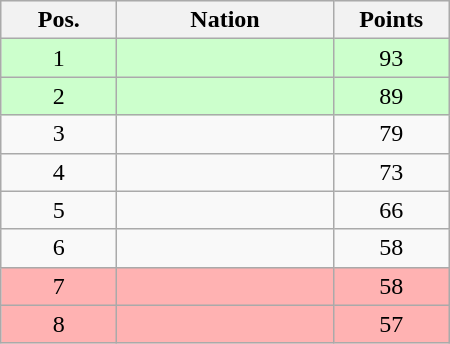<table class="wikitable gauche" cellspacing="1" style="width:300px;">
<tr style="background:#efefef; text-align:center;">
<th style="width:70px;">Pos.</th>
<th>Nation</th>
<th style="width:70px;">Points</th>
</tr>
<tr style="vertical-align:top; text-align:center; background:#ccffcc;">
<td>1</td>
<td style="text-align:left;"></td>
<td>93</td>
</tr>
<tr style="vertical-align:top; text-align:center; background:#ccffcc;">
<td>2</td>
<td style="text-align:left;"></td>
<td>89</td>
</tr>
<tr style="vertical-align:top; text-align:center;">
<td>3</td>
<td style="text-align:left;"></td>
<td>79</td>
</tr>
<tr style="vertical-align:top; text-align:center;">
<td>4</td>
<td style="text-align:left;"></td>
<td>73</td>
</tr>
<tr style="vertical-align:top; text-align:center;">
<td>5</td>
<td style="text-align:left;"></td>
<td>66</td>
</tr>
<tr style="vertical-align:top; text-align:center;">
<td>6</td>
<td style="text-align:left;"></td>
<td>58</td>
</tr>
<tr style="vertical-align:top; text-align:center; background:#ffb2b2;">
<td>7</td>
<td style="text-align:left;"></td>
<td>58</td>
</tr>
<tr style="vertical-align:top; text-align:center; background:#ffb2b2;">
<td>8</td>
<td style="text-align:left;"></td>
<td>57</td>
</tr>
</table>
